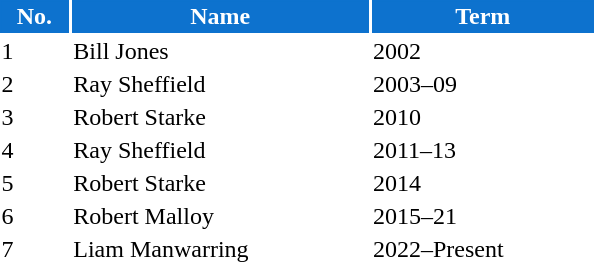<table class="toccolours" style="width:25em">
<tr>
<th style="background:#0D72CE;color:white;border:#0D72CE 1px solid">No.</th>
<th style="background:#0D72CE;color:white;border:#0D72CE 1px solid">Name</th>
<th style="background:#0D72CE;color:white;border:#0D72CE 1px solid">Term</th>
</tr>
<tr>
<td>1</td>
<td> Bill Jones</td>
<td>2002</td>
</tr>
<tr>
<td>2</td>
<td> Ray Sheffield</td>
<td>2003–09</td>
</tr>
<tr>
<td>3</td>
<td> Robert Starke</td>
<td>2010</td>
</tr>
<tr>
<td>4</td>
<td> Ray Sheffield</td>
<td>2011–13</td>
</tr>
<tr>
<td>5</td>
<td> Robert Starke</td>
<td>2014</td>
</tr>
<tr>
<td>6</td>
<td> Robert Malloy</td>
<td>2015–21</td>
</tr>
<tr>
<td>7</td>
<td> Liam Manwarring</td>
<td>2022–Present</td>
</tr>
<tr>
</tr>
</table>
